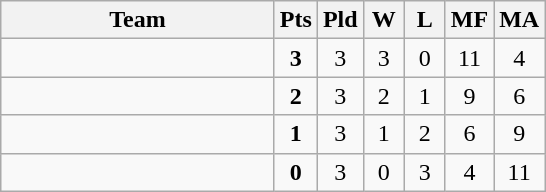<table class=wikitable style="text-align:center">
<tr>
<th width=175>Team</th>
<th width=20>Pts</th>
<th width=20>Pld</th>
<th width=20>W</th>
<th width=20>L</th>
<th width=20>MF</th>
<th width=20>MA</th>
</tr>
<tr>
<td style="text-align:left"></td>
<td><strong>3</strong></td>
<td>3</td>
<td>3</td>
<td>0</td>
<td>11</td>
<td>4</td>
</tr>
<tr>
<td style="text-align:left"></td>
<td><strong>2</strong></td>
<td>3</td>
<td>2</td>
<td>1</td>
<td>9</td>
<td>6</td>
</tr>
<tr>
<td style="text-align:left"></td>
<td><strong>1</strong></td>
<td>3</td>
<td>1</td>
<td>2</td>
<td>6</td>
<td>9</td>
</tr>
<tr>
<td style="text-align:left"></td>
<td><strong>0</strong></td>
<td>3</td>
<td>0</td>
<td>3</td>
<td>4</td>
<td>11</td>
</tr>
</table>
